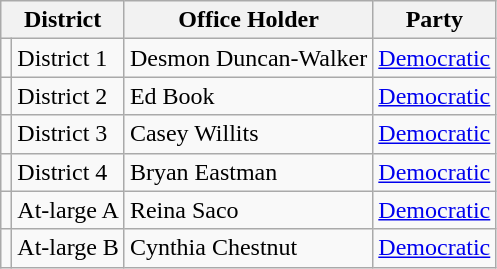<table class="wikitable">
<tr>
<th colspan="2">District</th>
<th>Office Holder</th>
<th>Party</th>
</tr>
<tr>
<td></td>
<td>District 1</td>
<td>Desmon Duncan-Walker</td>
<td><a href='#'>Democratic</a></td>
</tr>
<tr>
<td></td>
<td>District 2</td>
<td>Ed Book</td>
<td><a href='#'>Democratic</a></td>
</tr>
<tr>
<td></td>
<td>District 3</td>
<td>Casey Willits</td>
<td><a href='#'>Democratic</a></td>
</tr>
<tr>
<td></td>
<td>District 4</td>
<td>Bryan Eastman</td>
<td><a href='#'>Democratic</a></td>
</tr>
<tr>
<td></td>
<td>At-large A</td>
<td>Reina Saco</td>
<td><a href='#'>Democratic</a></td>
</tr>
<tr>
<td></td>
<td>At-large B</td>
<td>Cynthia Chestnut</td>
<td><a href='#'>Democratic</a></td>
</tr>
</table>
